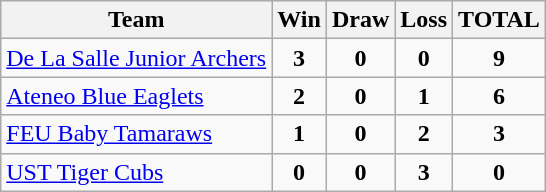<table class="wikitable" align="center"|>
<tr>
<th>Team</th>
<th>Win</th>
<th>Draw</th>
<th>Loss</th>
<th>TOTAL</th>
</tr>
<tr align="center">
<td align="left"> <a href='#'>De La Salle Junior Archers</a></td>
<td><strong>3</strong></td>
<td><strong>0</strong></td>
<td><strong>0</strong></td>
<td><strong>9</strong></td>
</tr>
<tr align="center">
<td align="left"> <a href='#'>Ateneo Blue Eaglets</a></td>
<td><strong>2</strong></td>
<td><strong>0</strong></td>
<td><strong>1</strong></td>
<td><strong>6</strong></td>
</tr>
<tr align="center">
<td align="left"> <a href='#'>FEU Baby Tamaraws</a></td>
<td><strong>1</strong></td>
<td><strong>0</strong></td>
<td><strong>2</strong></td>
<td><strong>3</strong></td>
</tr>
<tr align="center">
<td align="left"> <a href='#'>UST Tiger Cubs</a></td>
<td><strong>0</strong></td>
<td><strong>0</strong></td>
<td><strong>3</strong></td>
<td><strong>0</strong></td>
</tr>
</table>
